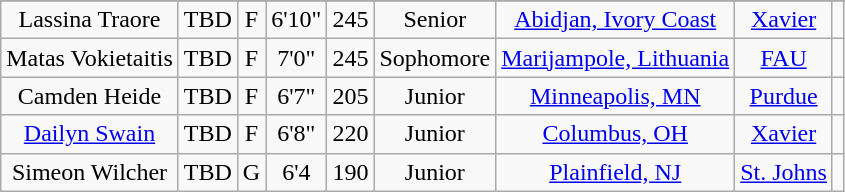<table class="wikitable sortable sortable" style="text-align: center">
<tr align=center>
</tr>
<tr>
<td>Lassina Traore</td>
<td>TBD</td>
<td>F</td>
<td>6'10"</td>
<td>245</td>
<td>Senior</td>
<td><a href='#'>Abidjan, Ivory Coast</a></td>
<td><a href='#'>Xavier</a></td>
<td></td>
</tr>
<tr>
<td>Matas Vokietaitis</td>
<td>TBD</td>
<td>F</td>
<td>7'0"</td>
<td>245</td>
<td>Sophomore</td>
<td><a href='#'>Marijampole, Lithuania</a></td>
<td><a href='#'>FAU</a></td>
<td></td>
</tr>
<tr>
<td>Camden Heide</td>
<td>TBD</td>
<td>F</td>
<td>6'7"</td>
<td>205</td>
<td>Junior</td>
<td><a href='#'>Minneapolis, MN</a></td>
<td><a href='#'>Purdue</a></td>
<td></td>
</tr>
<tr>
<td><a href='#'>Dailyn Swain</a></td>
<td>TBD</td>
<td>F</td>
<td>6'8"</td>
<td>220</td>
<td>Junior</td>
<td><a href='#'>Columbus, OH</a></td>
<td><a href='#'>Xavier</a></td>
<td></td>
</tr>
<tr>
<td>Simeon Wilcher</td>
<td>TBD</td>
<td>G</td>
<td>6'4<em></td>
<td>190</td>
<td>Junior</td>
<td><a href='#'>Plainfield, NJ</a></td>
<td><a href='#'>St. Johns</a></td>
<td></td>
</tr>
</table>
